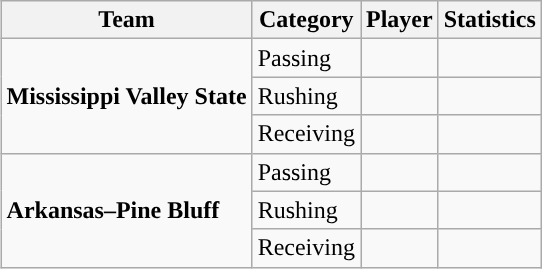<table class="wikitable" style="float: right;">
<tr>
<th>Team</th>
<th>Category</th>
<th>Player</th>
<th>Statistics</th>
</tr>
<tr>
<td rowspan=3><strong>Mississippi Valley State</strong></td>
<td>Passing</td>
<td></td>
<td></td>
</tr>
<tr>
<td>Rushing</td>
<td></td>
<td></td>
</tr>
<tr>
<td>Receiving</td>
<td></td>
<td></td>
</tr>
<tr>
<td rowspan=3><strong>Arkansas–Pine Bluff</strong></td>
<td>Passing</td>
<td></td>
<td></td>
</tr>
<tr>
<td>Rushing</td>
<td></td>
<td></td>
</tr>
<tr>
<td>Receiving</td>
<td></td>
<td></td>
</tr>
</table>
